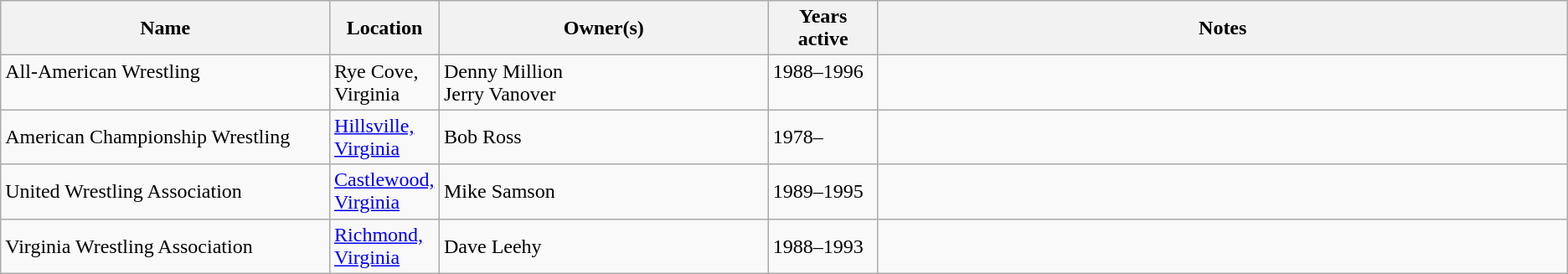<table class=wikitable>
<tr>
<th width="21%">Name</th>
<th width="7%">Location</th>
<th width="21%">Owner(s)</th>
<th width="7%">Years active</th>
<th width="55%">Notes</th>
</tr>
<tr valign="top">
<td>All-American Wrestling</td>
<td>Rye Cove, Virginia</td>
<td>Denny Million <br>Jerry Vanover</td>
<td>1988–1996</td>
<td></td>
</tr>
<tr>
<td>American Championship Wrestling</td>
<td><a href='#'>Hillsville, Virginia</a></td>
<td>Bob Ross</td>
<td>1978–</td>
<td></td>
</tr>
<tr>
<td>United Wrestling Association</td>
<td><a href='#'>Castlewood, Virginia</a></td>
<td>Mike Samson</td>
<td>1989–1995</td>
<td></td>
</tr>
<tr>
<td>Virginia Wrestling Association</td>
<td><a href='#'>Richmond, Virginia</a></td>
<td>Dave Leehy</td>
<td>1988–1993</td>
<td></td>
</tr>
</table>
